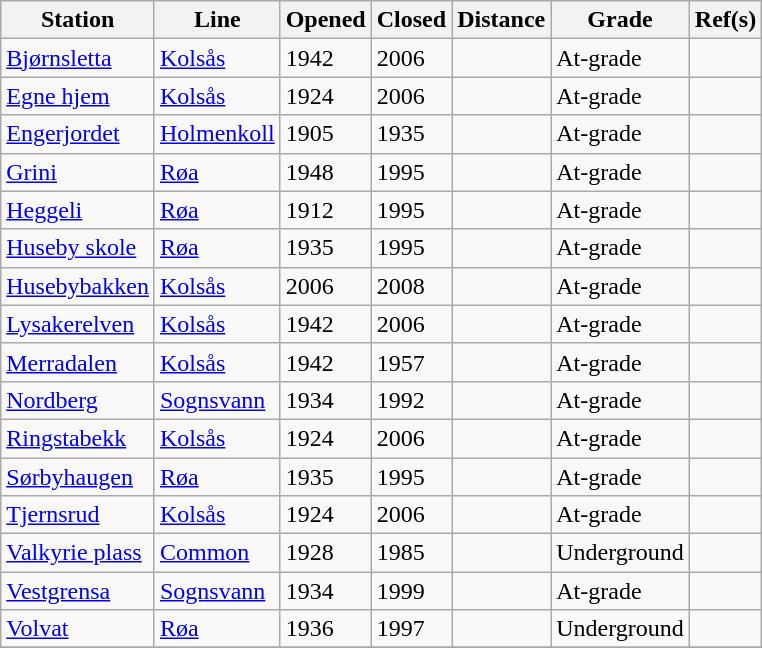<table class="wikitable sortable">
<tr>
<th>Station</th>
<th>Line</th>
<th>Opened</th>
<th>Closed</th>
<th>Distance</th>
<th>Grade</th>
<th>Ref(s)</th>
</tr>
<tr>
<td><a href='#'>Bjørnsletta</a></td>
<td><a href='#'>Kolsås</a></td>
<td>1942</td>
<td>2006</td>
<td></td>
<td>At-grade</td>
<td align="center"></td>
</tr>
<tr>
<td><a href='#'>Egne hjem</a></td>
<td><a href='#'>Kolsås</a></td>
<td>1924</td>
<td>2006</td>
<td></td>
<td>At-grade</td>
<td align="center"></td>
</tr>
<tr>
<td><a href='#'>Engerjordet</a></td>
<td><a href='#'>Holmenkoll</a></td>
<td>1905</td>
<td>1935</td>
<td></td>
<td>At-grade</td>
<td align="center"></td>
</tr>
<tr>
<td><a href='#'>Grini</a></td>
<td><a href='#'>Røa</a></td>
<td>1948</td>
<td>1995</td>
<td></td>
<td>At-grade</td>
<td align="center"></td>
</tr>
<tr>
<td><a href='#'>Heggeli</a></td>
<td><a href='#'>Røa</a></td>
<td>1912</td>
<td>1995</td>
<td></td>
<td>At-grade</td>
<td align="center"></td>
</tr>
<tr>
<td><a href='#'>Huseby skole</a></td>
<td><a href='#'>Røa</a></td>
<td>1935</td>
<td>1995</td>
<td></td>
<td>At-grade</td>
<td align="center"></td>
</tr>
<tr>
<td><a href='#'>Husebybakken</a></td>
<td><a href='#'>Kolsås</a></td>
<td>2006</td>
<td>2008</td>
<td></td>
<td>At-grade</td>
<td align="center"></td>
</tr>
<tr>
<td><a href='#'>Lysakerelven</a></td>
<td><a href='#'>Kolsås</a></td>
<td>1942</td>
<td>2006</td>
<td></td>
<td>At-grade</td>
<td align="center"></td>
</tr>
<tr>
<td><a href='#'>Merradalen</a></td>
<td><a href='#'>Kolsås</a></td>
<td>1942</td>
<td>1957</td>
<td></td>
<td>At-grade</td>
<td align="center"></td>
</tr>
<tr>
<td><a href='#'>Nordberg</a></td>
<td><a href='#'>Sognsvann</a></td>
<td>1934</td>
<td>1992</td>
<td></td>
<td>At-grade</td>
<td align="center"></td>
</tr>
<tr>
<td><a href='#'>Ringstabekk</a></td>
<td><a href='#'>Kolsås</a></td>
<td>1924</td>
<td>2006</td>
<td></td>
<td>At-grade</td>
<td align="center"></td>
</tr>
<tr>
<td><a href='#'>Sørbyhaugen</a></td>
<td><a href='#'>Røa</a></td>
<td>1935</td>
<td>1995</td>
<td></td>
<td>At-grade</td>
<td align="center"></td>
</tr>
<tr>
<td><a href='#'>Tjernsrud</a></td>
<td><a href='#'>Kolsås</a></td>
<td>1924</td>
<td>2006</td>
<td></td>
<td>At-grade</td>
<td align="center"></td>
</tr>
<tr>
<td><a href='#'>Valkyrie plass</a></td>
<td><a href='#'>Common</a></td>
<td>1928</td>
<td>1985</td>
<td></td>
<td>Underground</td>
<td align="center"></td>
</tr>
<tr>
<td><a href='#'>Vestgrensa</a></td>
<td><a href='#'>Sognsvann</a></td>
<td>1934</td>
<td>1999</td>
<td></td>
<td>At-grade</td>
<td align="center"></td>
</tr>
<tr>
<td><a href='#'>Volvat</a></td>
<td><a href='#'>Røa</a></td>
<td>1936</td>
<td>1997</td>
<td></td>
<td>Underground</td>
<td align="center"></td>
</tr>
<tr>
</tr>
</table>
